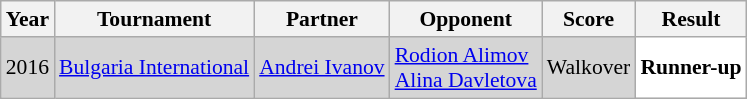<table class="sortable wikitable" style="font-size: 90%;">
<tr>
<th>Year</th>
<th>Tournament</th>
<th>Partner</th>
<th>Opponent</th>
<th>Score</th>
<th>Result</th>
</tr>
<tr style="background:#D5D5D5">
<td align="center">2016</td>
<td align="left"><a href='#'>Bulgaria International</a></td>
<td align="left"> <a href='#'>Andrei Ivanov</a></td>
<td align="left"> <a href='#'>Rodion Alimov</a><br> <a href='#'>Alina Davletova</a></td>
<td align="left">Walkover</td>
<td style="text-align:left; background:white"> <strong>Runner-up</strong></td>
</tr>
</table>
